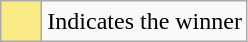<table class="wikitable">
<tr>
<td style="background:#FAEB86; height:20px; width:20px"></td>
<td>Indicates the winner</td>
</tr>
</table>
